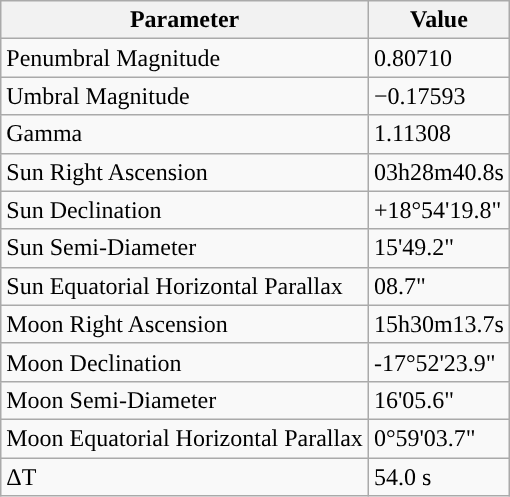<table class="wikitable">
<tr>
<th>Parameter</th>
<th>Value</th>
</tr>
<tr>
<td>Penumbral Magnitude</td>
<td>0.80710</td>
</tr>
<tr>
<td>Umbral Magnitude</td>
<td>−0.17593</td>
</tr>
<tr>
<td>Gamma</td>
<td>1.11308</td>
</tr>
<tr>
<td>Sun Right Ascension</td>
<td>03h28m40.8s</td>
</tr>
<tr>
<td>Sun Declination</td>
<td>+18°54'19.8"</td>
</tr>
<tr>
<td>Sun Semi-Diameter</td>
<td>15'49.2"</td>
</tr>
<tr>
<td>Sun Equatorial Horizontal Parallax</td>
<td>08.7"</td>
</tr>
<tr>
<td>Moon Right Ascension</td>
<td>15h30m13.7s</td>
</tr>
<tr>
<td>Moon Declination</td>
<td>-17°52'23.9"</td>
</tr>
<tr>
<td>Moon Semi-Diameter</td>
<td>16'05.6"</td>
</tr>
<tr>
<td>Moon Equatorial Horizontal Parallax</td>
<td>0°59'03.7"</td>
</tr>
<tr>
<td>ΔT</td>
<td>54.0 s</td>
</tr>
</table>
